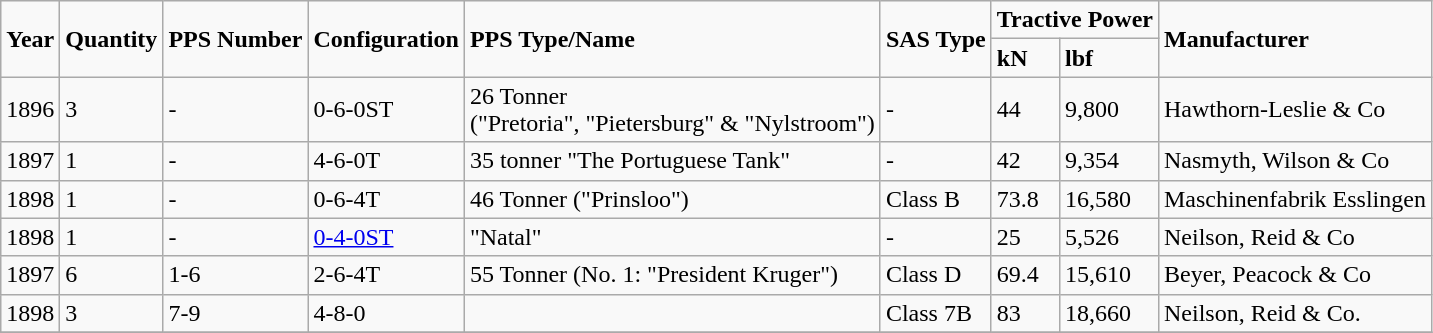<table class="wikitable">
<tr>
<td rowspan="2"><strong>Year</strong></td>
<td rowspan="2"><strong>Quantity</strong></td>
<td rowspan="2"><strong>PPS Number</strong></td>
<td rowspan="2"><strong>Configuration</strong></td>
<td rowspan="2"><strong>PPS Type/Name</strong></td>
<td rowspan="2"><strong>SAS Type</strong></td>
<td colspan="2"><strong>Tractive Power</strong></td>
<td rowspan="2"><strong>Manufacturer</strong></td>
</tr>
<tr>
<td><strong>kN</strong></td>
<td><strong>lbf</strong></td>
</tr>
<tr>
<td>1896</td>
<td>3</td>
<td>-</td>
<td>0-6-0ST</td>
<td>26 Tonner<br>("Pretoria", "Pietersburg" & "Nylstroom") </td>
<td>-</td>
<td>44</td>
<td>9,800</td>
<td>Hawthorn-Leslie & Co</td>
</tr>
<tr>
<td>1897</td>
<td>1</td>
<td>-</td>
<td>4-6-0T</td>
<td>35 tonner "The Portuguese Tank"  </td>
<td>-</td>
<td>42</td>
<td>9,354</td>
<td>Nasmyth, Wilson & Co</td>
</tr>
<tr>
<td>1898</td>
<td>1</td>
<td>-</td>
<td>0-6-4T</td>
<td>46 Tonner ("Prinsloo") </td>
<td>Class B</td>
<td>73.8</td>
<td>16,580</td>
<td>Maschinenfabrik Esslingen</td>
</tr>
<tr>
<td>1898</td>
<td>1</td>
<td>-</td>
<td><a href='#'>0-4-0ST</a></td>
<td>"Natal"</td>
<td>-</td>
<td>25</td>
<td>5,526</td>
<td>Neilson, Reid & Co</td>
</tr>
<tr>
<td>1897</td>
<td>6</td>
<td>1-6</td>
<td>2-6-4T</td>
<td>55 Tonner (No. 1: "President Kruger")</td>
<td>Class D</td>
<td>69.4</td>
<td>15,610</td>
<td>Beyer, Peacock & Co</td>
</tr>
<tr>
<td>1898</td>
<td>3</td>
<td>7-9</td>
<td>4-8-0</td>
<td></td>
<td>Class 7B</td>
<td>83</td>
<td>18,660</td>
<td>Neilson, Reid & Co.</td>
</tr>
<tr>
</tr>
</table>
